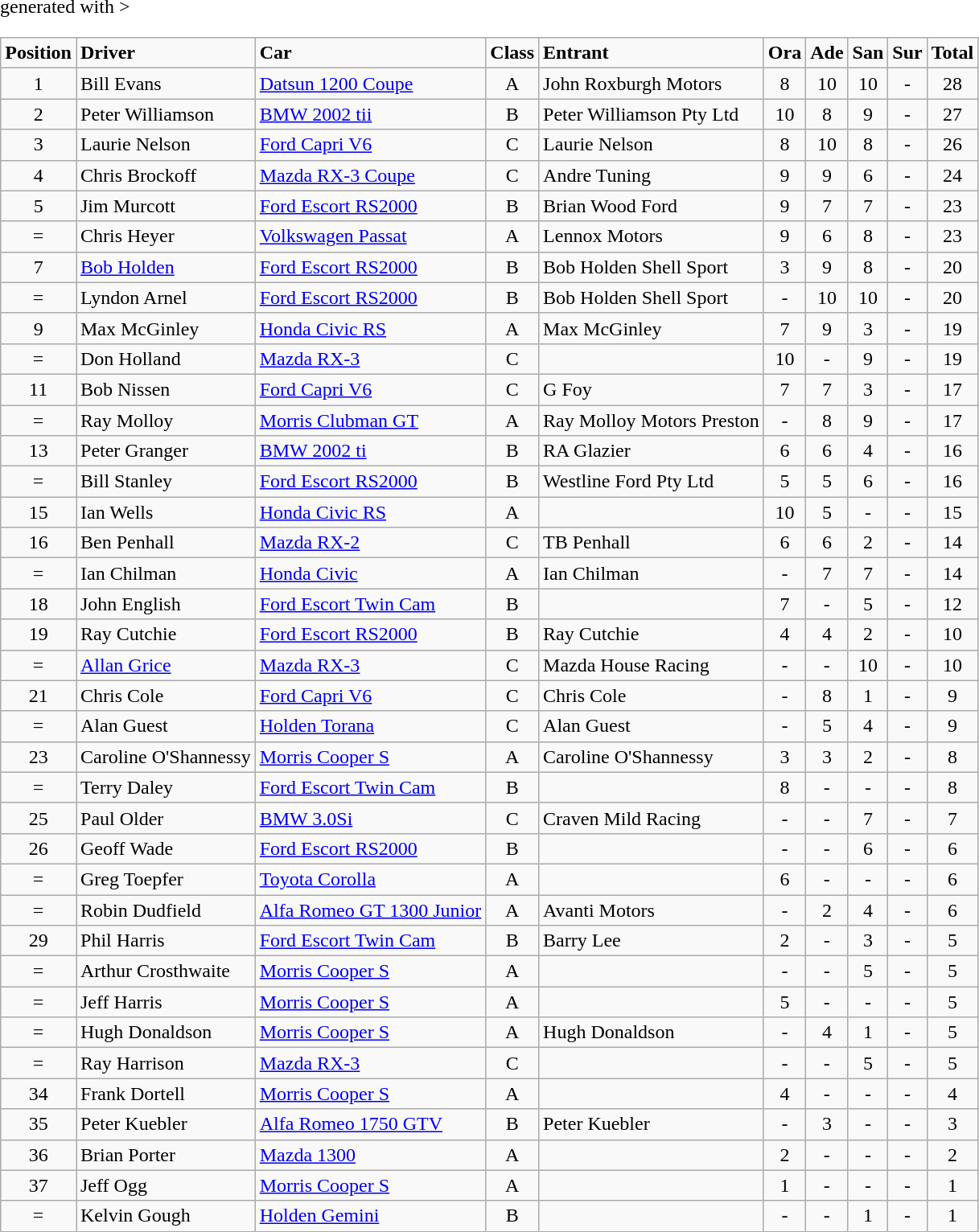<table class="wikitable" <hiddentext>generated with >
<tr style="font-weight:bold">
<td height="14" align="center">Position</td>
<td>Driver</td>
<td>Car</td>
<td align="center">Class</td>
<td>Entrant</td>
<td align="center">Ora</td>
<td align="center">Ade</td>
<td align="center">San</td>
<td align="center">Sur</td>
<td align="center">Total</td>
</tr>
<tr>
<td height="14" align="center">1</td>
<td>Bill Evans</td>
<td><a href='#'>Datsun 1200 Coupe</a></td>
<td align="center">A</td>
<td>John Roxburgh Motors</td>
<td align="center">8</td>
<td align="center">10</td>
<td align="center">10</td>
<td align="center">-</td>
<td align="center">28</td>
</tr>
<tr>
<td height="14" align="center">2</td>
<td>Peter Williamson</td>
<td><a href='#'>BMW 2002 tii</a></td>
<td align="center">B</td>
<td>Peter Williamson Pty Ltd</td>
<td align="center">10</td>
<td align="center">8</td>
<td align="center">9</td>
<td align="center">-</td>
<td align="center">27</td>
</tr>
<tr>
<td height="14" align="center">3</td>
<td>Laurie Nelson</td>
<td><a href='#'>Ford Capri V6</a></td>
<td align="center">C</td>
<td>Laurie Nelson</td>
<td align="center">8</td>
<td align="center">10</td>
<td align="center">8</td>
<td align="center">-</td>
<td align="center">26</td>
</tr>
<tr>
<td height="14" align="center">4</td>
<td>Chris Brockoff</td>
<td><a href='#'>Mazda RX-3 Coupe</a></td>
<td align="center">C</td>
<td>Andre Tuning</td>
<td align="center">9</td>
<td align="center">9</td>
<td align="center">6</td>
<td align="center">-</td>
<td align="center">24</td>
</tr>
<tr>
<td height="14" align="center">5</td>
<td>Jim Murcott</td>
<td><a href='#'>Ford Escort RS2000</a></td>
<td align="center">B</td>
<td>Brian Wood Ford</td>
<td align="center">9</td>
<td align="center">7</td>
<td align="center">7</td>
<td align="center">-</td>
<td align="center">23</td>
</tr>
<tr>
<td height="14" align="center">=</td>
<td>Chris Heyer</td>
<td><a href='#'>Volkswagen Passat</a></td>
<td align="center">A</td>
<td>Lennox Motors</td>
<td align="center">9</td>
<td align="center">6</td>
<td align="center">8</td>
<td align="center">-</td>
<td align="center">23</td>
</tr>
<tr>
<td height="14" align="center">7</td>
<td><a href='#'>Bob Holden</a></td>
<td><a href='#'>Ford Escort RS2000</a></td>
<td align="center">B</td>
<td>Bob Holden Shell Sport</td>
<td align="center">3</td>
<td align="center">9</td>
<td align="center">8</td>
<td align="center">-</td>
<td align="center">20</td>
</tr>
<tr>
<td height="14" align="center">=</td>
<td>Lyndon Arnel</td>
<td><a href='#'>Ford Escort RS2000</a></td>
<td align="center">B</td>
<td>Bob Holden Shell Sport</td>
<td align="center">-</td>
<td align="center">10</td>
<td align="center">10</td>
<td align="center">-</td>
<td align="center">20</td>
</tr>
<tr>
<td height="14" align="center">9</td>
<td>Max McGinley</td>
<td><a href='#'>Honda Civic RS</a></td>
<td align="center">A</td>
<td>Max McGinley</td>
<td align="center">7</td>
<td align="center">9</td>
<td align="center">3</td>
<td align="center">-</td>
<td align="center">19</td>
</tr>
<tr>
<td height="14" align="center">=</td>
<td>Don Holland</td>
<td><a href='#'>Mazda RX-3</a></td>
<td align="center">C</td>
<td> </td>
<td align="center">10</td>
<td align="center">-</td>
<td align="center">9</td>
<td align="center">-</td>
<td align="center">19</td>
</tr>
<tr>
<td height="14" align="center">11</td>
<td>Bob Nissen</td>
<td><a href='#'>Ford Capri V6</a></td>
<td align="center">C</td>
<td>G Foy</td>
<td align="center">7</td>
<td align="center">7</td>
<td align="center">3</td>
<td align="center">-</td>
<td align="center">17</td>
</tr>
<tr>
<td height="14" align="center">=</td>
<td>Ray Molloy</td>
<td><a href='#'>Morris Clubman GT</a></td>
<td align="center">A</td>
<td>Ray Molloy Motors Preston</td>
<td align="center">-</td>
<td align="center">8</td>
<td align="center">9</td>
<td align="center">-</td>
<td align="center">17</td>
</tr>
<tr>
<td height="14" align="center">13</td>
<td>Peter Granger</td>
<td><a href='#'>BMW 2002 ti</a></td>
<td align="center">B</td>
<td>RA Glazier</td>
<td align="center">6</td>
<td align="center">6</td>
<td align="center">4</td>
<td align="center">-</td>
<td align="center">16</td>
</tr>
<tr>
<td height="14" align="center">=</td>
<td>Bill Stanley</td>
<td><a href='#'>Ford Escort RS2000</a></td>
<td align="center">B</td>
<td>Westline Ford Pty Ltd</td>
<td align="center">5</td>
<td align="center">5</td>
<td align="center">6</td>
<td align="center">-</td>
<td align="center">16</td>
</tr>
<tr>
<td height="14" align="center">15</td>
<td>Ian Wells</td>
<td><a href='#'>Honda Civic RS</a></td>
<td align="center">A</td>
<td> </td>
<td align="center">10</td>
<td align="center">5</td>
<td align="center">-</td>
<td align="center">-</td>
<td align="center">15</td>
</tr>
<tr>
<td height="14" align="center">16</td>
<td>Ben Penhall</td>
<td><a href='#'>Mazda RX-2</a></td>
<td align="center">C</td>
<td>TB Penhall</td>
<td align="center">6</td>
<td align="center">6</td>
<td align="center">2</td>
<td align="center">-</td>
<td align="center">14</td>
</tr>
<tr>
<td height="14" align="center">=</td>
<td>Ian Chilman</td>
<td><a href='#'>Honda Civic</a></td>
<td align="center">A</td>
<td>Ian Chilman</td>
<td align="center">-</td>
<td align="center">7</td>
<td align="center">7</td>
<td align="center">-</td>
<td align="center">14</td>
</tr>
<tr>
<td height="14" align="center">18</td>
<td>John English</td>
<td><a href='#'>Ford Escort Twin Cam</a></td>
<td align="center">B</td>
<td> </td>
<td align="center">7</td>
<td align="center">-</td>
<td align="center">5</td>
<td align="center">-</td>
<td align="center">12</td>
</tr>
<tr>
<td height="14" align="center">19</td>
<td>Ray Cutchie</td>
<td><a href='#'>Ford Escort RS2000</a></td>
<td align="center">B</td>
<td>Ray Cutchie</td>
<td align="center">4</td>
<td align="center">4</td>
<td align="center">2</td>
<td align="center">-</td>
<td align="center">10</td>
</tr>
<tr>
<td height="14" align="center">=</td>
<td><a href='#'>Allan Grice</a></td>
<td><a href='#'>Mazda RX-3</a></td>
<td align="center">C</td>
<td>Mazda House Racing</td>
<td align="center">-</td>
<td align="center">-</td>
<td align="center">10</td>
<td align="center">-</td>
<td align="center">10</td>
</tr>
<tr>
<td height="14" align="center">21</td>
<td>Chris Cole</td>
<td><a href='#'>Ford Capri V6</a></td>
<td align="center">C</td>
<td>Chris Cole</td>
<td align="center">-</td>
<td align="center">8</td>
<td align="center">1</td>
<td align="center">-</td>
<td align="center">9</td>
</tr>
<tr>
<td height="14" align="center">=</td>
<td>Alan Guest</td>
<td><a href='#'>Holden Torana</a></td>
<td align="center">C</td>
<td>Alan Guest</td>
<td align="center">-</td>
<td align="center">5</td>
<td align="center">4</td>
<td align="center">-</td>
<td align="center">9</td>
</tr>
<tr>
<td height="14" align="center">23</td>
<td>Caroline O'Shannessy</td>
<td><a href='#'>Morris Cooper S</a></td>
<td align="center">A</td>
<td>Caroline O'Shannessy</td>
<td align="center">3</td>
<td align="center">3</td>
<td align="center">2</td>
<td align="center">-</td>
<td align="center">8</td>
</tr>
<tr>
<td height="14" align="center">=</td>
<td>Terry Daley</td>
<td><a href='#'>Ford Escort Twin Cam</a></td>
<td align="center">B</td>
<td> </td>
<td align="center">8</td>
<td align="center">-</td>
<td align="center">-</td>
<td align="center">-</td>
<td align="center">8</td>
</tr>
<tr>
<td height="14" align="center">25</td>
<td>Paul Older</td>
<td><a href='#'>BMW 3.0Si</a></td>
<td align="center">C</td>
<td>Craven Mild Racing</td>
<td align="center">-</td>
<td align="center">-</td>
<td align="center">7</td>
<td align="center">-</td>
<td align="center">7</td>
</tr>
<tr>
<td height="14" align="center">26</td>
<td>Geoff Wade</td>
<td><a href='#'>Ford Escort RS2000</a></td>
<td align="center">B</td>
<td> </td>
<td align="center">-</td>
<td align="center">-</td>
<td align="center">6</td>
<td align="center">-</td>
<td align="center">6</td>
</tr>
<tr>
<td height="14" align="center">=</td>
<td>Greg Toepfer</td>
<td><a href='#'>Toyota Corolla</a></td>
<td align="center">A</td>
<td> </td>
<td align="center">6</td>
<td align="center">-</td>
<td align="center">-</td>
<td align="center">-</td>
<td align="center">6</td>
</tr>
<tr>
<td height="14" align="center">=</td>
<td>Robin Dudfield</td>
<td><a href='#'>Alfa Romeo GT 1300 Junior</a></td>
<td align="center">A</td>
<td>Avanti Motors</td>
<td align="center">-</td>
<td align="center">2</td>
<td align="center">4</td>
<td align="center">-</td>
<td align="center">6</td>
</tr>
<tr>
<td height="14" align="center">29</td>
<td>Phil Harris</td>
<td><a href='#'>Ford Escort Twin Cam</a></td>
<td align="center">B</td>
<td>Barry Lee</td>
<td align="center">2</td>
<td align="center">-</td>
<td align="center">3</td>
<td align="center">-</td>
<td align="center">5</td>
</tr>
<tr>
<td height="14" align="center">=</td>
<td>Arthur Crosthwaite</td>
<td><a href='#'>Morris Cooper S</a></td>
<td align="center">A</td>
<td> </td>
<td align="center">-</td>
<td align="center">-</td>
<td align="center">5</td>
<td align="center">-</td>
<td align="center">5</td>
</tr>
<tr>
<td height="14" align="center">=</td>
<td>Jeff Harris</td>
<td><a href='#'>Morris Cooper S</a></td>
<td align="center">A</td>
<td> </td>
<td align="center">5</td>
<td align="center">-</td>
<td align="center">-</td>
<td align="center">-</td>
<td align="center">5</td>
</tr>
<tr>
<td height="14" align="center">=</td>
<td>Hugh Donaldson</td>
<td><a href='#'>Morris Cooper S</a></td>
<td align="center">A</td>
<td>Hugh Donaldson</td>
<td align="center">-</td>
<td align="center">4</td>
<td align="center">1</td>
<td align="center">-</td>
<td align="center">5</td>
</tr>
<tr>
<td height="14" align="center">=</td>
<td>Ray Harrison</td>
<td><a href='#'>Mazda RX-3</a></td>
<td align="center">C</td>
<td> </td>
<td align="center">-</td>
<td align="center">-</td>
<td align="center">5</td>
<td align="center">-</td>
<td align="center">5</td>
</tr>
<tr>
<td height="14" align="center">34</td>
<td>Frank Dortell</td>
<td><a href='#'>Morris Cooper S</a></td>
<td align="center">A</td>
<td> </td>
<td align="center">4</td>
<td align="center">-</td>
<td align="center">-</td>
<td align="center">-</td>
<td align="center">4</td>
</tr>
<tr>
<td height="14" align="center">35</td>
<td>Peter Kuebler</td>
<td><a href='#'>Alfa Romeo 1750 GTV</a></td>
<td align="center">B</td>
<td>Peter Kuebler</td>
<td align="center">-</td>
<td align="center">3</td>
<td align="center">-</td>
<td align="center">-</td>
<td align="center">3</td>
</tr>
<tr>
<td height="14" align="center">36</td>
<td>Brian Porter</td>
<td><a href='#'>Mazda 1300</a></td>
<td align="center">A</td>
<td> </td>
<td align="center">2</td>
<td align="center">-</td>
<td align="center">-</td>
<td align="center">-</td>
<td align="center">2</td>
</tr>
<tr>
<td height="14" align="center">37</td>
<td>Jeff Ogg</td>
<td><a href='#'>Morris Cooper S</a></td>
<td align="center">A</td>
<td> </td>
<td align="center">1</td>
<td align="center">-</td>
<td align="center">-</td>
<td align="center">-</td>
<td align="center">1</td>
</tr>
<tr>
<td height="14" align="center">=</td>
<td>Kelvin Gough</td>
<td><a href='#'>Holden Gemini</a></td>
<td align="center">B</td>
<td> </td>
<td align="center">-</td>
<td align="center">-</td>
<td align="center">1</td>
<td align="center">-</td>
<td align="center">1</td>
</tr>
</table>
